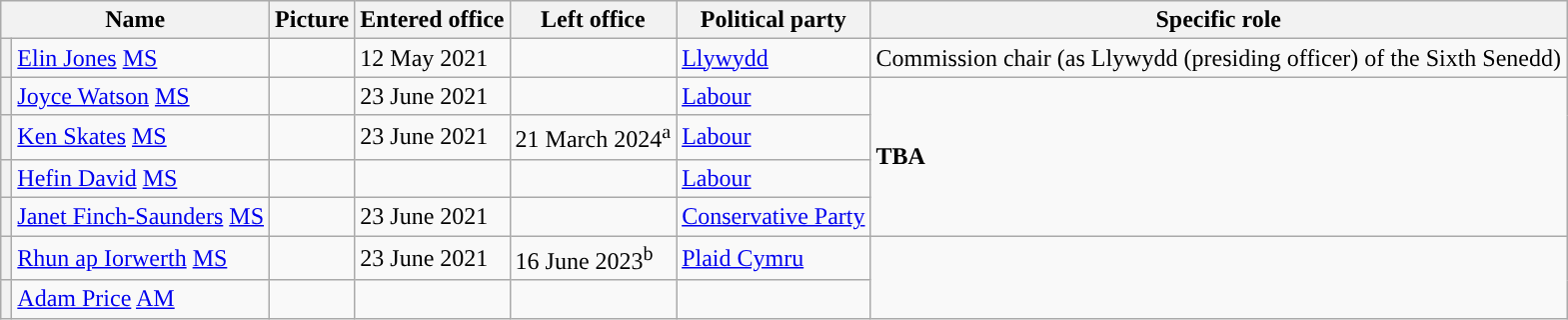<table class="wikitable">
<tr>
<th colspan="2">Name</th>
<th>Picture</th>
<th>Entered office</th>
<th>Left office</th>
<th>Political party</th>
<th>Specific role</th>
</tr>
<tr>
<th style="background-color:"></th>
<td><a href='#'>Elin Jones</a> <a href='#'>MS</a></td>
<td></td>
<td>12 May 2021</td>
<td></td>
<td><a href='#'>Llywydd</a></td>
<td>Commission chair (as Llywydd (presiding officer) of the Sixth Senedd)</td>
</tr>
<tr>
<th style="background-color:"></th>
<td><a href='#'>Joyce Watson</a> <a href='#'>MS</a></td>
<td></td>
<td>23 June 2021</td>
<td></td>
<td><a href='#'>Labour</a></td>
<td rowspan="4"><strong>TBA</strong></td>
</tr>
<tr>
<th style="background-color:"></th>
<td><a href='#'>Ken Skates</a> <a href='#'>MS</a></td>
<td></td>
<td>23 June 2021</td>
<td>21 March 2024<sup>a</sup></td>
<td><a href='#'>Labour</a></td>
</tr>
<tr>
<th style="background-color:"></th>
<td><a href='#'>Hefin David</a> <a href='#'>MS</a></td>
<td></td>
<td></td>
<td></td>
<td><a href='#'>Labour</a></td>
</tr>
<tr>
<th style="background-color:"></th>
<td><a href='#'>Janet Finch-Saunders</a> <a href='#'>MS</a></td>
<td></td>
<td>23 June 2021</td>
<td></td>
<td><a href='#'>Conservative Party</a></td>
</tr>
<tr>
<th style="background-color:"></th>
<td><a href='#'>Rhun ap Iorwerth</a> <a href='#'>MS</a></td>
<td></td>
<td>23 June 2021</td>
<td>16 June 2023<sup>b</sup></td>
<td><a href='#'>Plaid Cymru</a></td>
</tr>
<tr>
<th style="background-color:"></th>
<td><a href='#'>Adam Price</a> <a href='#'>AM</a></td>
<td></td>
<td></td>
<td></td>
<td></td>
</tr>
</table>
